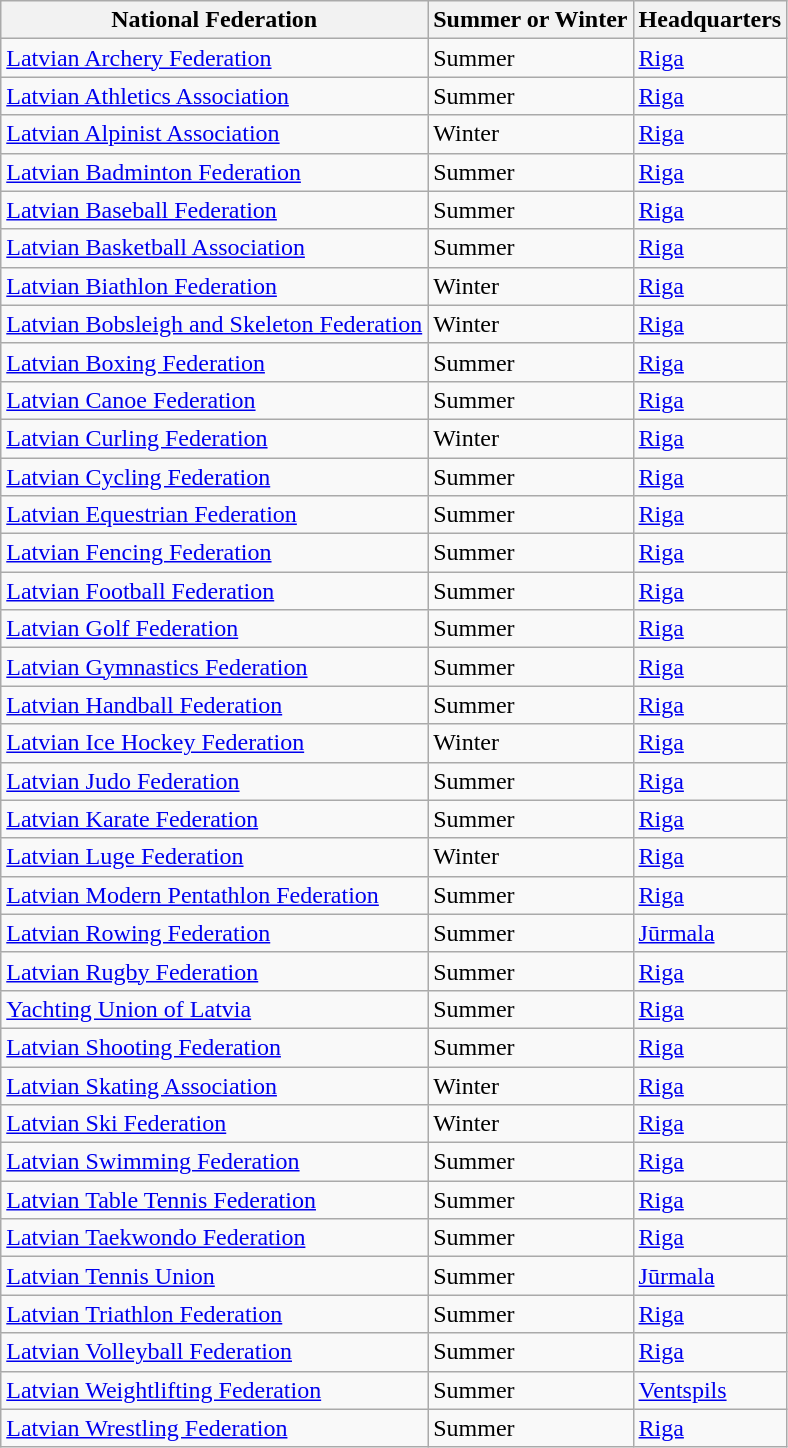<table class="wikitable sortable">
<tr>
<th>National Federation</th>
<th>Summer or Winter</th>
<th>Headquarters</th>
</tr>
<tr>
<td><a href='#'>Latvian Archery Federation</a></td>
<td>Summer</td>
<td><a href='#'>Riga</a></td>
</tr>
<tr>
<td><a href='#'>Latvian Athletics Association</a></td>
<td>Summer</td>
<td><a href='#'>Riga</a></td>
</tr>
<tr>
<td><a href='#'>Latvian Alpinist Association</a></td>
<td>Winter</td>
<td><a href='#'>Riga</a></td>
</tr>
<tr>
<td><a href='#'>Latvian Badminton Federation</a></td>
<td>Summer</td>
<td><a href='#'>Riga</a></td>
</tr>
<tr>
<td><a href='#'>Latvian Baseball Federation</a></td>
<td>Summer</td>
<td><a href='#'>Riga</a></td>
</tr>
<tr>
<td><a href='#'>Latvian Basketball Association</a></td>
<td>Summer</td>
<td><a href='#'>Riga</a></td>
</tr>
<tr>
<td><a href='#'>Latvian Biathlon Federation</a></td>
<td>Winter</td>
<td><a href='#'>Riga</a></td>
</tr>
<tr>
<td><a href='#'>Latvian Bobsleigh and Skeleton Federation</a></td>
<td>Winter</td>
<td><a href='#'>Riga</a></td>
</tr>
<tr>
<td><a href='#'>Latvian Boxing Federation</a></td>
<td>Summer</td>
<td><a href='#'>Riga</a></td>
</tr>
<tr>
<td><a href='#'>Latvian Canoe Federation</a></td>
<td>Summer</td>
<td><a href='#'>Riga</a></td>
</tr>
<tr>
<td><a href='#'>Latvian Curling Federation</a></td>
<td>Winter</td>
<td><a href='#'>Riga</a></td>
</tr>
<tr>
<td><a href='#'>Latvian Cycling Federation</a></td>
<td>Summer</td>
<td><a href='#'>Riga</a></td>
</tr>
<tr>
<td><a href='#'>Latvian Equestrian Federation</a></td>
<td>Summer</td>
<td><a href='#'>Riga</a></td>
</tr>
<tr>
<td><a href='#'>Latvian Fencing Federation</a></td>
<td>Summer</td>
<td><a href='#'>Riga</a></td>
</tr>
<tr>
<td><a href='#'>Latvian Football Federation</a></td>
<td>Summer</td>
<td><a href='#'>Riga</a></td>
</tr>
<tr>
<td><a href='#'>Latvian Golf Federation</a></td>
<td>Summer</td>
<td><a href='#'>Riga</a></td>
</tr>
<tr>
<td><a href='#'>Latvian Gymnastics Federation</a></td>
<td>Summer</td>
<td><a href='#'>Riga</a></td>
</tr>
<tr>
<td><a href='#'>Latvian Handball Federation</a></td>
<td>Summer</td>
<td><a href='#'>Riga</a></td>
</tr>
<tr>
<td><a href='#'>Latvian Ice Hockey Federation</a></td>
<td>Winter</td>
<td><a href='#'>Riga</a></td>
</tr>
<tr>
<td><a href='#'>Latvian Judo Federation</a></td>
<td>Summer</td>
<td><a href='#'>Riga</a></td>
</tr>
<tr>
<td><a href='#'>Latvian Karate Federation</a></td>
<td>Summer</td>
<td><a href='#'>Riga</a></td>
</tr>
<tr>
<td><a href='#'>Latvian Luge Federation</a></td>
<td>Winter</td>
<td><a href='#'>Riga</a></td>
</tr>
<tr>
<td><a href='#'>Latvian Modern Pentathlon Federation</a></td>
<td>Summer</td>
<td><a href='#'>Riga</a></td>
</tr>
<tr>
<td><a href='#'>Latvian Rowing Federation</a></td>
<td>Summer</td>
<td><a href='#'>Jūrmala</a></td>
</tr>
<tr>
<td><a href='#'>Latvian Rugby Federation</a></td>
<td>Summer</td>
<td><a href='#'>Riga</a></td>
</tr>
<tr>
<td><a href='#'>Yachting Union of Latvia</a></td>
<td>Summer</td>
<td><a href='#'>Riga</a></td>
</tr>
<tr>
<td><a href='#'>Latvian Shooting Federation</a></td>
<td>Summer</td>
<td><a href='#'>Riga</a></td>
</tr>
<tr>
<td><a href='#'>Latvian Skating Association</a></td>
<td>Winter</td>
<td><a href='#'>Riga</a></td>
</tr>
<tr>
<td><a href='#'>Latvian Ski Federation</a></td>
<td>Winter</td>
<td><a href='#'>Riga</a></td>
</tr>
<tr>
<td><a href='#'>Latvian Swimming Federation</a></td>
<td>Summer</td>
<td><a href='#'>Riga</a></td>
</tr>
<tr>
<td><a href='#'>Latvian Table Tennis Federation</a></td>
<td>Summer</td>
<td><a href='#'>Riga</a></td>
</tr>
<tr>
<td><a href='#'>Latvian Taekwondo Federation</a></td>
<td>Summer</td>
<td><a href='#'>Riga</a></td>
</tr>
<tr>
<td><a href='#'>Latvian Tennis Union</a></td>
<td>Summer</td>
<td><a href='#'>Jūrmala</a></td>
</tr>
<tr>
<td><a href='#'>Latvian Triathlon Federation</a></td>
<td>Summer</td>
<td><a href='#'>Riga</a></td>
</tr>
<tr>
<td><a href='#'>Latvian Volleyball Federation</a></td>
<td>Summer</td>
<td><a href='#'>Riga</a></td>
</tr>
<tr>
<td><a href='#'>Latvian Weightlifting Federation</a></td>
<td>Summer</td>
<td><a href='#'>Ventspils</a></td>
</tr>
<tr>
<td><a href='#'>Latvian Wrestling Federation</a></td>
<td>Summer</td>
<td><a href='#'>Riga</a></td>
</tr>
</table>
